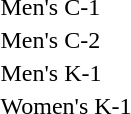<table>
<tr valign="top">
<td>Men's C-1<br></td>
<td></td>
<td></td>
<td></td>
</tr>
<tr valign="top">
<td>Men's C-2<br></td>
<td></td>
<td></td>
<td></td>
</tr>
<tr valign="top">
<td>Men's K-1<br></td>
<td></td>
<td></td>
<td></td>
</tr>
<tr valign="top">
<td>Women's K-1<br></td>
<td></td>
<td></td>
<td></td>
</tr>
</table>
